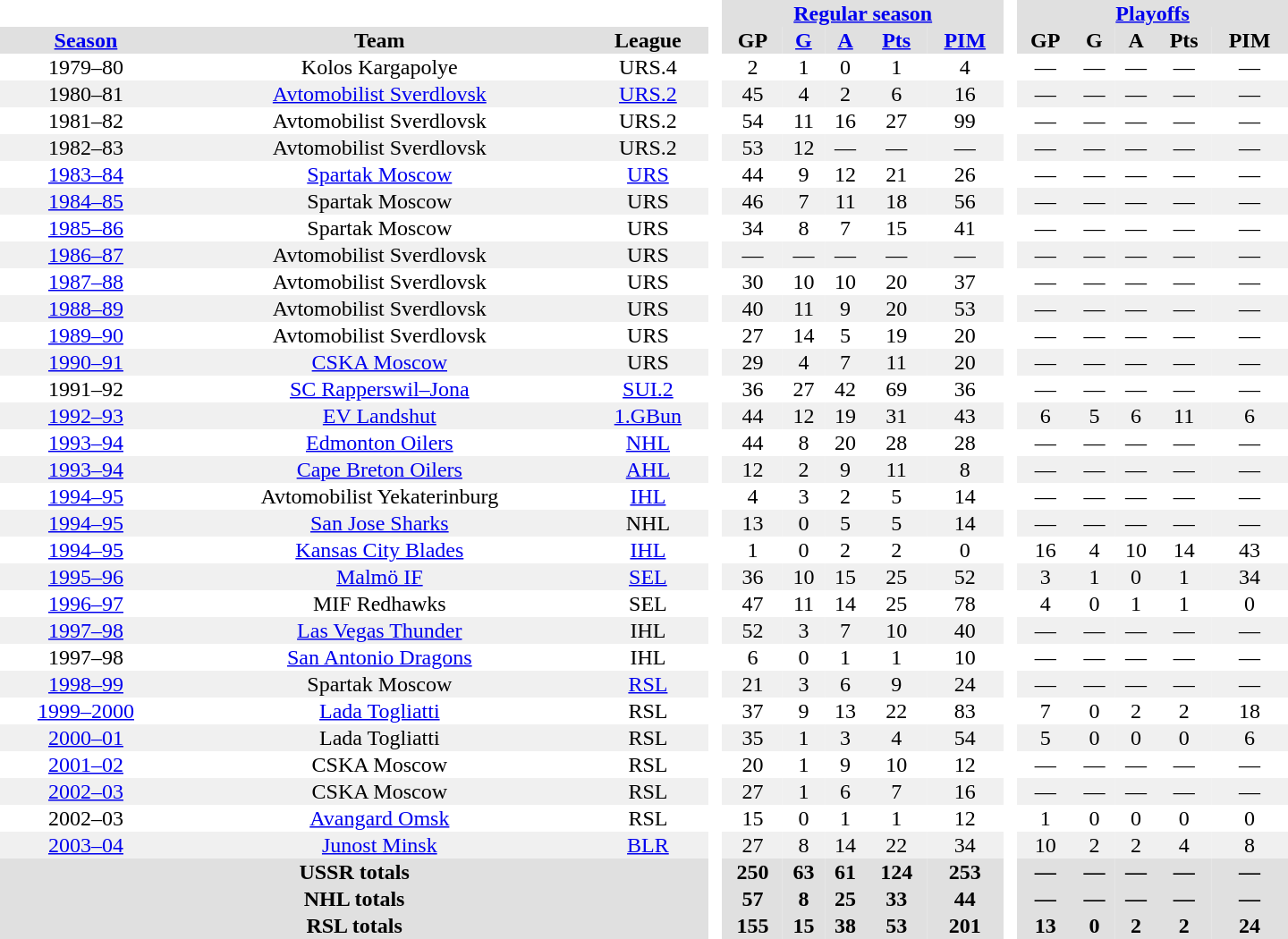<table border="0" cellpadding="1" cellspacing="0" style="text-align:center; width:60em">
<tr bgcolor="#e0e0e0">
<th colspan="3" bgcolor="#ffffff"> </th>
<th rowspan="99" bgcolor="#ffffff"> </th>
<th colspan="5"><a href='#'>Regular season</a></th>
<th rowspan="99" bgcolor="#ffffff"> </th>
<th colspan="5"><a href='#'>Playoffs</a></th>
</tr>
<tr bgcolor="#e0e0e0">
<th><a href='#'>Season</a></th>
<th>Team</th>
<th>League</th>
<th>GP</th>
<th><a href='#'>G</a></th>
<th><a href='#'>A</a></th>
<th><a href='#'>Pts</a></th>
<th><a href='#'>PIM</a></th>
<th>GP</th>
<th>G</th>
<th>A</th>
<th>Pts</th>
<th>PIM</th>
</tr>
<tr>
<td>1979–80</td>
<td>Kolos Kargapolye</td>
<td>URS.4</td>
<td>2</td>
<td>1</td>
<td>0</td>
<td>1</td>
<td>4</td>
<td>—</td>
<td>—</td>
<td>—</td>
<td>—</td>
<td>—</td>
</tr>
<tr bgcolor="#f0f0f0">
<td>1980–81</td>
<td><a href='#'>Avtomobilist Sverdlovsk</a></td>
<td><a href='#'>URS.2</a></td>
<td>45</td>
<td>4</td>
<td>2</td>
<td>6</td>
<td>16</td>
<td>—</td>
<td>—</td>
<td>—</td>
<td>—</td>
<td>—</td>
</tr>
<tr>
<td>1981–82</td>
<td>Avtomobilist Sverdlovsk</td>
<td>URS.2</td>
<td>54</td>
<td>11</td>
<td>16</td>
<td>27</td>
<td>99</td>
<td>—</td>
<td>—</td>
<td>—</td>
<td>—</td>
<td>—</td>
</tr>
<tr bgcolor="#f0f0f0">
<td>1982–83</td>
<td>Avtomobilist Sverdlovsk</td>
<td>URS.2</td>
<td>53</td>
<td>12</td>
<td>—</td>
<td>—</td>
<td>—</td>
<td>—</td>
<td>—</td>
<td>—</td>
<td>—</td>
<td>—</td>
</tr>
<tr>
<td><a href='#'>1983–84</a></td>
<td><a href='#'>Spartak Moscow</a></td>
<td><a href='#'>URS</a></td>
<td>44</td>
<td>9</td>
<td>12</td>
<td>21</td>
<td>26</td>
<td>—</td>
<td>—</td>
<td>—</td>
<td>—</td>
<td>—</td>
</tr>
<tr bgcolor="#f0f0f0">
<td><a href='#'>1984–85</a></td>
<td>Spartak Moscow</td>
<td>URS</td>
<td>46</td>
<td>7</td>
<td>11</td>
<td>18</td>
<td>56</td>
<td>—</td>
<td>—</td>
<td>—</td>
<td>—</td>
<td>—</td>
</tr>
<tr>
<td><a href='#'>1985–86</a></td>
<td>Spartak Moscow</td>
<td>URS</td>
<td>34</td>
<td>8</td>
<td>7</td>
<td>15</td>
<td>41</td>
<td>—</td>
<td>—</td>
<td>—</td>
<td>—</td>
<td>—</td>
</tr>
<tr bgcolor="#f0f0f0">
<td><a href='#'>1986–87</a></td>
<td>Avtomobilist Sverdlovsk</td>
<td>URS</td>
<td>—</td>
<td>—</td>
<td>—</td>
<td>—</td>
<td>—</td>
<td>—</td>
<td>—</td>
<td>—</td>
<td>—</td>
<td>—</td>
</tr>
<tr>
<td><a href='#'>1987–88</a></td>
<td>Avtomobilist Sverdlovsk</td>
<td>URS</td>
<td>30</td>
<td>10</td>
<td>10</td>
<td>20</td>
<td>37</td>
<td>—</td>
<td>—</td>
<td>—</td>
<td>—</td>
<td>—</td>
</tr>
<tr bgcolor="#f0f0f0">
<td><a href='#'>1988–89</a></td>
<td>Avtomobilist Sverdlovsk</td>
<td>URS</td>
<td>40</td>
<td>11</td>
<td>9</td>
<td>20</td>
<td>53</td>
<td>—</td>
<td>—</td>
<td>—</td>
<td>—</td>
<td>—</td>
</tr>
<tr>
<td><a href='#'>1989–90</a></td>
<td>Avtomobilist Sverdlovsk</td>
<td>URS</td>
<td>27</td>
<td>14</td>
<td>5</td>
<td>19</td>
<td>20</td>
<td>—</td>
<td>—</td>
<td>—</td>
<td>—</td>
<td>—</td>
</tr>
<tr bgcolor="#f0f0f0">
<td><a href='#'>1990–91</a></td>
<td><a href='#'>CSKA Moscow</a></td>
<td>URS</td>
<td>29</td>
<td>4</td>
<td>7</td>
<td>11</td>
<td>20</td>
<td>—</td>
<td>—</td>
<td>—</td>
<td>—</td>
<td>—</td>
</tr>
<tr>
<td>1991–92</td>
<td><a href='#'>SC Rapperswil–Jona</a></td>
<td><a href='#'>SUI.2</a></td>
<td>36</td>
<td>27</td>
<td>42</td>
<td>69</td>
<td>36</td>
<td>—</td>
<td>—</td>
<td>—</td>
<td>—</td>
<td>—</td>
</tr>
<tr bgcolor="#f0f0f0">
<td><a href='#'>1992–93</a></td>
<td><a href='#'>EV Landshut</a></td>
<td><a href='#'>1.GBun</a></td>
<td>44</td>
<td>12</td>
<td>19</td>
<td>31</td>
<td>43</td>
<td>6</td>
<td>5</td>
<td>6</td>
<td>11</td>
<td>6</td>
</tr>
<tr>
<td><a href='#'>1993–94</a></td>
<td><a href='#'>Edmonton Oilers</a></td>
<td><a href='#'>NHL</a></td>
<td>44</td>
<td>8</td>
<td>20</td>
<td>28</td>
<td>28</td>
<td>—</td>
<td>—</td>
<td>—</td>
<td>—</td>
<td>—</td>
</tr>
<tr bgcolor="#f0f0f0">
<td><a href='#'>1993–94</a></td>
<td><a href='#'>Cape Breton Oilers</a></td>
<td><a href='#'>AHL</a></td>
<td>12</td>
<td>2</td>
<td>9</td>
<td>11</td>
<td>8</td>
<td>—</td>
<td>—</td>
<td>—</td>
<td>—</td>
<td>—</td>
</tr>
<tr>
<td><a href='#'>1994–95</a></td>
<td>Avtomobilist Yekaterinburg</td>
<td><a href='#'>IHL</a></td>
<td>4</td>
<td>3</td>
<td>2</td>
<td>5</td>
<td>14</td>
<td>—</td>
<td>—</td>
<td>—</td>
<td>—</td>
<td>—</td>
</tr>
<tr bgcolor="#f0f0f0">
<td><a href='#'>1994–95</a></td>
<td><a href='#'>San Jose Sharks</a></td>
<td>NHL</td>
<td>13</td>
<td>0</td>
<td>5</td>
<td>5</td>
<td>14</td>
<td>—</td>
<td>—</td>
<td>—</td>
<td>—</td>
<td>—</td>
</tr>
<tr>
<td><a href='#'>1994–95</a></td>
<td><a href='#'>Kansas City Blades</a></td>
<td><a href='#'>IHL</a></td>
<td>1</td>
<td>0</td>
<td>2</td>
<td>2</td>
<td>0</td>
<td>16</td>
<td>4</td>
<td>10</td>
<td>14</td>
<td>43</td>
</tr>
<tr bgcolor="#f0f0f0">
<td><a href='#'>1995–96</a></td>
<td><a href='#'>Malmö IF</a></td>
<td><a href='#'>SEL</a></td>
<td>36</td>
<td>10</td>
<td>15</td>
<td>25</td>
<td>52</td>
<td>3</td>
<td>1</td>
<td>0</td>
<td>1</td>
<td>34</td>
</tr>
<tr>
<td><a href='#'>1996–97</a></td>
<td>MIF Redhawks</td>
<td>SEL</td>
<td>47</td>
<td>11</td>
<td>14</td>
<td>25</td>
<td>78</td>
<td>4</td>
<td>0</td>
<td>1</td>
<td>1</td>
<td>0</td>
</tr>
<tr bgcolor="#f0f0f0">
<td><a href='#'>1997–98</a></td>
<td><a href='#'>Las Vegas Thunder</a></td>
<td>IHL</td>
<td>52</td>
<td>3</td>
<td>7</td>
<td>10</td>
<td>40</td>
<td>—</td>
<td>—</td>
<td>—</td>
<td>—</td>
<td>—</td>
</tr>
<tr>
<td>1997–98</td>
<td><a href='#'>San Antonio Dragons</a></td>
<td>IHL</td>
<td>6</td>
<td>0</td>
<td>1</td>
<td>1</td>
<td>10</td>
<td>—</td>
<td>—</td>
<td>—</td>
<td>—</td>
<td>—</td>
</tr>
<tr bgcolor="#f0f0f0">
<td><a href='#'>1998–99</a></td>
<td>Spartak Moscow</td>
<td><a href='#'>RSL</a></td>
<td>21</td>
<td>3</td>
<td>6</td>
<td>9</td>
<td>24</td>
<td>—</td>
<td>—</td>
<td>—</td>
<td>—</td>
<td>—</td>
</tr>
<tr>
<td><a href='#'>1999–2000</a></td>
<td><a href='#'>Lada Togliatti</a></td>
<td>RSL</td>
<td>37</td>
<td>9</td>
<td>13</td>
<td>22</td>
<td>83</td>
<td>7</td>
<td>0</td>
<td>2</td>
<td>2</td>
<td>18</td>
</tr>
<tr bgcolor="#f0f0f0">
<td><a href='#'>2000–01</a></td>
<td>Lada Togliatti</td>
<td>RSL</td>
<td>35</td>
<td>1</td>
<td>3</td>
<td>4</td>
<td>54</td>
<td>5</td>
<td>0</td>
<td>0</td>
<td>0</td>
<td>6</td>
</tr>
<tr>
<td><a href='#'>2001–02</a></td>
<td>CSKA Moscow</td>
<td>RSL</td>
<td>20</td>
<td>1</td>
<td>9</td>
<td>10</td>
<td>12</td>
<td>—</td>
<td>—</td>
<td>—</td>
<td>—</td>
<td>—</td>
</tr>
<tr bgcolor="#f0f0f0">
<td><a href='#'>2002–03</a></td>
<td>CSKA Moscow</td>
<td>RSL</td>
<td>27</td>
<td>1</td>
<td>6</td>
<td>7</td>
<td>16</td>
<td>—</td>
<td>—</td>
<td>—</td>
<td>—</td>
<td>—</td>
</tr>
<tr>
<td>2002–03</td>
<td><a href='#'>Avangard Omsk</a></td>
<td>RSL</td>
<td>15</td>
<td>0</td>
<td>1</td>
<td>1</td>
<td>12</td>
<td>1</td>
<td>0</td>
<td>0</td>
<td>0</td>
<td>0</td>
</tr>
<tr bgcolor="#f0f0f0">
<td><a href='#'>2003–04</a></td>
<td><a href='#'>Junost Minsk</a></td>
<td><a href='#'>BLR</a></td>
<td>27</td>
<td>8</td>
<td>14</td>
<td>22</td>
<td>34</td>
<td>10</td>
<td>2</td>
<td>2</td>
<td>4</td>
<td>8</td>
</tr>
<tr bgcolor="#e0e0e0">
<th colspan="3">USSR totals</th>
<th>250</th>
<th>63</th>
<th>61</th>
<th>124</th>
<th>253</th>
<th>—</th>
<th>—</th>
<th>—</th>
<th>—</th>
<th>—</th>
</tr>
<tr bgcolor="#e0e0e0">
<th colspan="3">NHL totals</th>
<th>57</th>
<th>8</th>
<th>25</th>
<th>33</th>
<th>44</th>
<th>—</th>
<th>—</th>
<th>—</th>
<th>—</th>
<th>—</th>
</tr>
<tr bgcolor="#e0e0e0">
<th colspan="3">RSL totals</th>
<th>155</th>
<th>15</th>
<th>38</th>
<th>53</th>
<th>201</th>
<th>13</th>
<th>0</th>
<th>2</th>
<th>2</th>
<th>24</th>
</tr>
</table>
